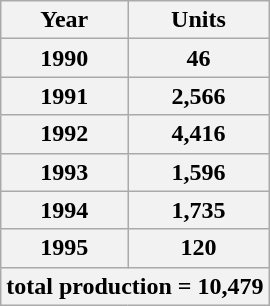<table class="wikitable" style="text-align: center; font-size: 100%; width=100%;">
<tr>
<th>Year</th>
<th>Units</th>
</tr>
<tr>
<th align="centered">1990</th>
<th>46</th>
</tr>
<tr>
<th align="centered">1991</th>
<th>2,566</th>
</tr>
<tr>
<th align="centered">1992</th>
<th>4,416</th>
</tr>
<tr>
<th align="centered">1993</th>
<th>1,596</th>
</tr>
<tr>
<th align="centered">1994</th>
<th>1,735</th>
</tr>
<tr>
<th align="centered">1995</th>
<th>120</th>
</tr>
<tr>
<th colspan="2">total production = 10,479</th>
</tr>
</table>
